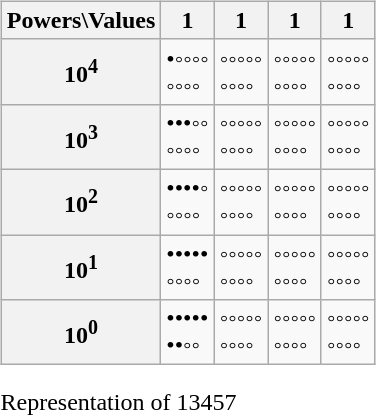<table style="width:100%; background:transparent">
<tr>
<td align="left"><br><table class="wikitable">
<tr>
<th>Powers\Values</th>
<th>1</th>
<th>1</th>
<th>1</th>
<th>1</th>
</tr>
<tr>
<th>10<sup>4</sup></th>
<td>•◦◦◦◦<br>◦◦◦◦</td>
<td>◦◦◦◦◦<br>◦◦◦◦</td>
<td>◦◦◦◦◦<br>◦◦◦◦</td>
<td>◦◦◦◦◦<br>◦◦◦◦</td>
</tr>
<tr>
<th>10<sup>3</sup></th>
<td>•••◦◦<br>◦◦◦◦</td>
<td>◦◦◦◦◦<br>◦◦◦◦</td>
<td>◦◦◦◦◦<br>◦◦◦◦</td>
<td>◦◦◦◦◦<br>◦◦◦◦</td>
</tr>
<tr>
<th>10<sup>2</sup></th>
<td>••••◦<br>◦◦◦◦</td>
<td>◦◦◦◦◦<br>◦◦◦◦</td>
<td>◦◦◦◦◦<br>◦◦◦◦</td>
<td>◦◦◦◦◦<br>◦◦◦◦</td>
</tr>
<tr>
<th>10<sup>1</sup></th>
<td>•••••<br>◦◦◦◦</td>
<td>◦◦◦◦◦<br>◦◦◦◦</td>
<td>◦◦◦◦◦<br>◦◦◦◦</td>
<td>◦◦◦◦◦<br>◦◦◦◦</td>
</tr>
<tr>
<th>10<sup>0</sup></th>
<td>•••••<br>••◦◦</td>
<td>◦◦◦◦◦<br>◦◦◦◦</td>
<td>◦◦◦◦◦<br>◦◦◦◦</td>
<td>◦◦◦◦◦<br>◦◦◦◦</td>
</tr>
</table>
Representation of 13457</td>
</tr>
</table>
